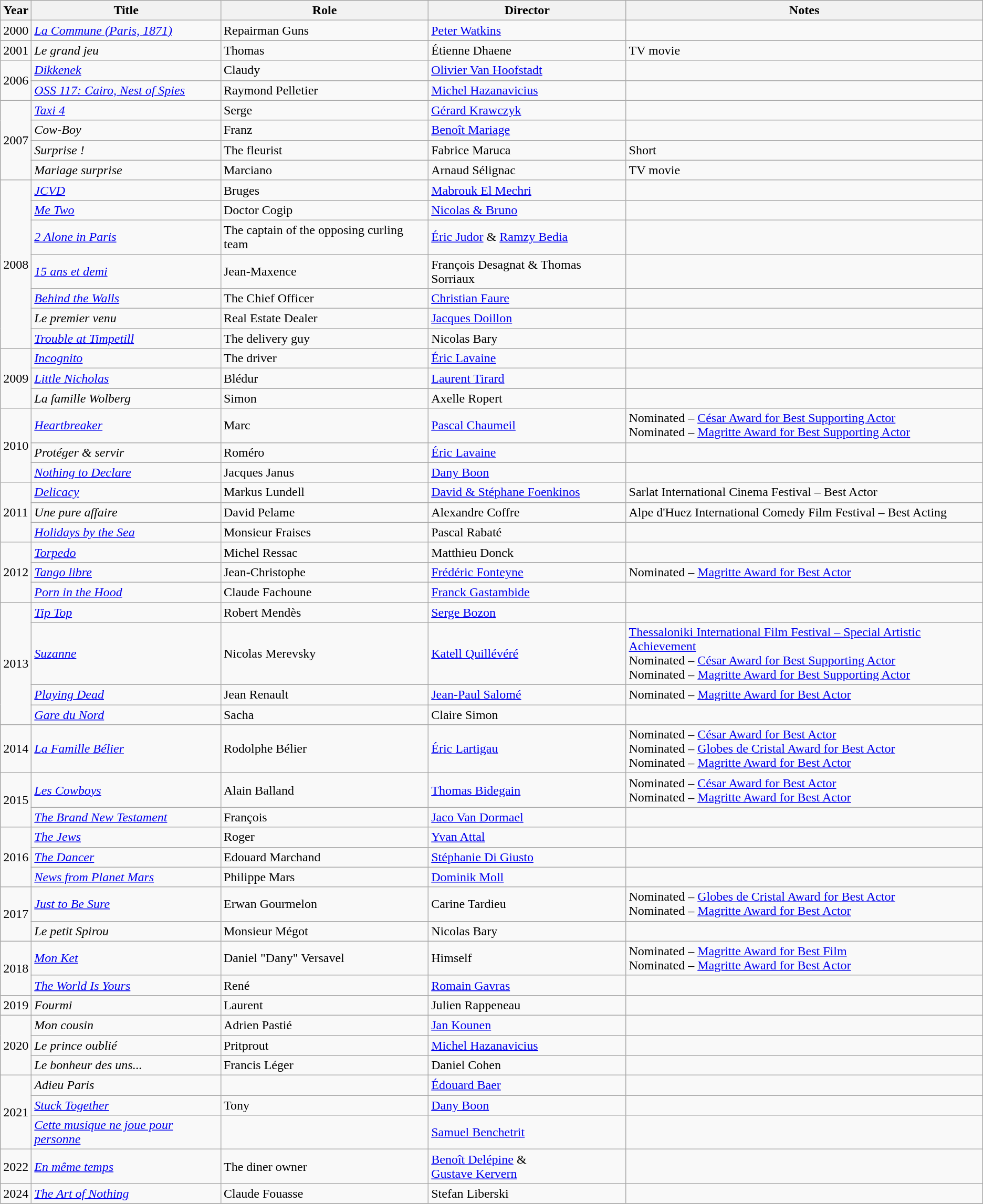<table class="wikitable sortable">
<tr>
<th>Year</th>
<th>Title</th>
<th>Role</th>
<th>Director</th>
<th class="unsortable">Notes</th>
</tr>
<tr>
<td>2000</td>
<td><em><a href='#'>La Commune (Paris, 1871)</a></em></td>
<td>Repairman Guns</td>
<td><a href='#'>Peter Watkins</a></td>
<td></td>
</tr>
<tr>
<td>2001</td>
<td><em>Le grand jeu</em></td>
<td>Thomas</td>
<td>Étienne Dhaene</td>
<td>TV movie</td>
</tr>
<tr>
<td rowspan="2">2006</td>
<td><em><a href='#'>Dikkenek</a></em></td>
<td>Claudy</td>
<td><a href='#'>Olivier Van Hoofstadt</a></td>
<td></td>
</tr>
<tr>
<td><em><a href='#'>OSS 117: Cairo, Nest of Spies</a></em></td>
<td>Raymond Pelletier</td>
<td><a href='#'>Michel Hazanavicius</a></td>
<td></td>
</tr>
<tr>
<td rowspan="4">2007</td>
<td><em><a href='#'>Taxi 4</a></em></td>
<td>Serge</td>
<td><a href='#'>Gérard Krawczyk</a></td>
<td></td>
</tr>
<tr>
<td><em>Cow-Boy</em></td>
<td>Franz</td>
<td><a href='#'>Benoît Mariage</a></td>
<td></td>
</tr>
<tr>
<td><em>Surprise !</em></td>
<td>The fleurist</td>
<td>Fabrice Maruca</td>
<td>Short</td>
</tr>
<tr>
<td><em>Mariage surprise</em></td>
<td>Marciano</td>
<td>Arnaud Sélignac</td>
<td>TV movie</td>
</tr>
<tr>
<td rowspan="7">2008</td>
<td><em><a href='#'>JCVD</a></em></td>
<td>Bruges</td>
<td><a href='#'>Mabrouk El Mechri</a></td>
<td></td>
</tr>
<tr>
<td><em><a href='#'>Me Two</a></em></td>
<td>Doctor Cogip</td>
<td><a href='#'>Nicolas & Bruno</a></td>
<td></td>
</tr>
<tr>
<td><em><a href='#'>2 Alone in Paris</a></em></td>
<td>The captain of the opposing curling team</td>
<td><a href='#'>Éric Judor</a> & <a href='#'>Ramzy Bedia</a></td>
<td></td>
</tr>
<tr>
<td><em><a href='#'>15 ans et demi</a></em></td>
<td>Jean-Maxence</td>
<td>François Desagnat & Thomas Sorriaux</td>
<td></td>
</tr>
<tr>
<td><em><a href='#'>Behind the Walls</a></em></td>
<td>The Chief Officer</td>
<td><a href='#'>Christian Faure</a></td>
<td></td>
</tr>
<tr>
<td><em>Le premier venu</em></td>
<td>Real Estate Dealer</td>
<td><a href='#'>Jacques Doillon</a></td>
<td></td>
</tr>
<tr>
<td><em><a href='#'>Trouble at Timpetill</a></em></td>
<td>The delivery guy</td>
<td>Nicolas Bary</td>
<td></td>
</tr>
<tr>
<td rowspan="3">2009</td>
<td><em><a href='#'>Incognito</a></em></td>
<td>The driver</td>
<td><a href='#'>Éric Lavaine</a></td>
<td></td>
</tr>
<tr>
<td><em><a href='#'>Little Nicholas</a></em></td>
<td>Blédur</td>
<td><a href='#'>Laurent Tirard</a></td>
<td></td>
</tr>
<tr>
<td><em>La famille Wolberg</em></td>
<td>Simon</td>
<td>Axelle Ropert</td>
<td></td>
</tr>
<tr>
<td rowspan="3">2010</td>
<td><em><a href='#'>Heartbreaker</a></em></td>
<td>Marc</td>
<td><a href='#'>Pascal Chaumeil</a></td>
<td>Nominated – <a href='#'>César Award for Best Supporting Actor</a><br>Nominated – <a href='#'>Magritte Award for Best Supporting Actor</a></td>
</tr>
<tr>
<td><em>Protéger & servir</em></td>
<td>Roméro</td>
<td><a href='#'>Éric Lavaine</a></td>
<td></td>
</tr>
<tr>
<td><em><a href='#'>Nothing to Declare</a></em></td>
<td>Jacques Janus</td>
<td><a href='#'>Dany Boon</a></td>
<td></td>
</tr>
<tr>
<td rowspan="3">2011</td>
<td><em><a href='#'>Delicacy</a></em></td>
<td>Markus Lundell</td>
<td><a href='#'>David & Stéphane Foenkinos</a></td>
<td>Sarlat International Cinema Festival – Best Actor</td>
</tr>
<tr>
<td><em>Une pure affaire</em></td>
<td>David Pelame</td>
<td>Alexandre Coffre</td>
<td>Alpe d'Huez International Comedy Film Festival – Best Acting</td>
</tr>
<tr>
<td><em><a href='#'>Holidays by the Sea</a></em></td>
<td>Monsieur Fraises</td>
<td>Pascal Rabaté</td>
<td></td>
</tr>
<tr>
<td rowspan="3">2012</td>
<td><em><a href='#'>Torpedo</a></em></td>
<td>Michel Ressac</td>
<td>Matthieu Donck</td>
<td></td>
</tr>
<tr>
<td><em><a href='#'>Tango libre</a></em></td>
<td>Jean-Christophe</td>
<td><a href='#'>Frédéric Fonteyne</a></td>
<td>Nominated – <a href='#'>Magritte Award for Best Actor</a></td>
</tr>
<tr>
<td><em><a href='#'>Porn in the Hood</a></em></td>
<td>Claude Fachoune</td>
<td><a href='#'>Franck Gastambide</a></td>
<td></td>
</tr>
<tr>
<td rowspan="4">2013</td>
<td><em><a href='#'>Tip Top</a></em></td>
<td>Robert Mendès</td>
<td><a href='#'>Serge Bozon</a></td>
<td></td>
</tr>
<tr>
<td><em><a href='#'>Suzanne</a></em></td>
<td>Nicolas Merevsky</td>
<td><a href='#'>Katell Quillévéré</a></td>
<td><a href='#'>Thessaloniki International Film Festival – Special Artistic Achievement</a><br>Nominated – <a href='#'>César Award for Best Supporting Actor</a><br>Nominated – <a href='#'>Magritte Award for Best Supporting Actor</a></td>
</tr>
<tr>
<td><em><a href='#'>Playing Dead</a></em></td>
<td>Jean Renault</td>
<td><a href='#'>Jean-Paul Salomé</a></td>
<td>Nominated – <a href='#'>Magritte Award for Best Actor</a></td>
</tr>
<tr>
<td><em><a href='#'>Gare du Nord</a></em></td>
<td>Sacha</td>
<td>Claire Simon</td>
<td></td>
</tr>
<tr>
<td>2014</td>
<td><em><a href='#'>La Famille Bélier</a></em></td>
<td>Rodolphe Bélier</td>
<td><a href='#'>Éric Lartigau</a></td>
<td>Nominated – <a href='#'>César Award for Best Actor</a><br>Nominated – <a href='#'>Globes de Cristal Award for Best Actor</a><br>Nominated – <a href='#'>Magritte Award for Best Actor</a></td>
</tr>
<tr>
<td rowspan="2">2015</td>
<td><em><a href='#'>Les Cowboys</a></em></td>
<td>Alain Balland</td>
<td><a href='#'>Thomas Bidegain</a></td>
<td>Nominated – <a href='#'>César Award for Best Actor</a><br>Nominated – <a href='#'>Magritte Award for Best Actor</a></td>
</tr>
<tr>
<td><em><a href='#'>The Brand New Testament</a></em></td>
<td>François</td>
<td><a href='#'>Jaco Van Dormael</a></td>
<td></td>
</tr>
<tr>
<td rowspan="3">2016</td>
<td><em><a href='#'>The Jews</a></em></td>
<td>Roger</td>
<td><a href='#'>Yvan Attal</a></td>
<td></td>
</tr>
<tr>
<td><em><a href='#'>The Dancer</a></em></td>
<td>Edouard Marchand</td>
<td><a href='#'>Stéphanie Di Giusto</a></td>
<td></td>
</tr>
<tr>
<td><em><a href='#'>News from Planet Mars</a></em></td>
<td>Philippe Mars</td>
<td><a href='#'>Dominik Moll</a></td>
<td></td>
</tr>
<tr>
<td rowspan="2">2017</td>
<td><em><a href='#'>Just to Be Sure</a></em></td>
<td>Erwan Gourmelon</td>
<td>Carine Tardieu</td>
<td>Nominated – <a href='#'>Globes de Cristal Award for Best Actor</a><br>Nominated – <a href='#'>Magritte Award for Best Actor</a></td>
</tr>
<tr>
<td><em>Le petit Spirou</em></td>
<td>Monsieur Mégot</td>
<td>Nicolas Bary</td>
<td></td>
</tr>
<tr>
<td rowspan="2">2018</td>
<td><em><a href='#'>Mon Ket</a></em></td>
<td>Daniel "Dany" Versavel</td>
<td>Himself</td>
<td>Nominated – <a href='#'>Magritte Award for Best Film</a><br>Nominated – <a href='#'>Magritte Award for Best Actor</a></td>
</tr>
<tr>
<td><em><a href='#'>The World Is Yours</a></em></td>
<td>René</td>
<td><a href='#'>Romain Gavras</a></td>
<td></td>
</tr>
<tr>
<td>2019</td>
<td><em>Fourmi</em></td>
<td>Laurent</td>
<td>Julien Rappeneau</td>
<td></td>
</tr>
<tr>
<td rowspan="3">2020</td>
<td><em>Mon cousin</em></td>
<td>Adrien Pastié</td>
<td><a href='#'>Jan Kounen</a></td>
<td></td>
</tr>
<tr>
<td><em>Le prince oublié</em></td>
<td>Pritprout</td>
<td><a href='#'>Michel Hazanavicius</a></td>
<td></td>
</tr>
<tr>
<td><em>Le bonheur des uns...</em></td>
<td>Francis Léger</td>
<td>Daniel Cohen</td>
<td></td>
</tr>
<tr>
<td rowspan="3">2021</td>
<td><em>Adieu Paris</em></td>
<td></td>
<td><a href='#'>Édouard Baer</a></td>
<td></td>
</tr>
<tr>
<td><em><a href='#'>Stuck Together</a></em></td>
<td>Tony</td>
<td><a href='#'>Dany Boon</a></td>
</tr>
<tr>
<td><em><a href='#'>Cette musique ne joue pour personne</a></em></td>
<td></td>
<td><a href='#'>Samuel Benchetrit</a></td>
<td></td>
</tr>
<tr>
<td>2022</td>
<td><em><a href='#'>En même temps</a></em></td>
<td>The diner owner</td>
<td><a href='#'>Benoît Delépine</a> &<br> <a href='#'>Gustave Kervern</a></td>
<td></td>
</tr>
<tr>
<td>2024</td>
<td><em><a href='#'>The Art of Nothing</a></em></td>
<td>Claude Fouasse</td>
<td>Stefan Liberski</td>
<td></td>
</tr>
<tr>
</tr>
</table>
